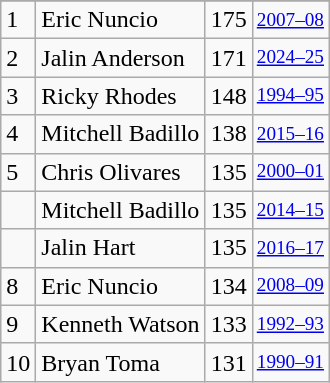<table class="wikitable">
<tr>
</tr>
<tr>
<td>1</td>
<td>Eric Nuncio</td>
<td>175</td>
<td style="font-size:80%;"><a href='#'>2007–08</a></td>
</tr>
<tr>
<td>2</td>
<td>Jalin Anderson</td>
<td>171</td>
<td style="font-size:80%;"><a href='#'>2024–25</a></td>
</tr>
<tr>
<td>3</td>
<td>Ricky Rhodes</td>
<td>148</td>
<td style="font-size:80%;"><a href='#'>1994–95</a></td>
</tr>
<tr>
<td>4</td>
<td>Mitchell Badillo</td>
<td>138</td>
<td style="font-size:80%;"><a href='#'>2015–16</a></td>
</tr>
<tr>
<td>5</td>
<td>Chris Olivares</td>
<td>135</td>
<td style="font-size:80%;"><a href='#'>2000–01</a></td>
</tr>
<tr>
<td></td>
<td>Mitchell Badillo</td>
<td>135</td>
<td style="font-size:80%;"><a href='#'>2014–15</a></td>
</tr>
<tr>
<td></td>
<td>Jalin Hart</td>
<td>135</td>
<td style="font-size:80%;"><a href='#'>2016–17</a></td>
</tr>
<tr>
<td>8</td>
<td>Eric Nuncio</td>
<td>134</td>
<td style="font-size:80%;"><a href='#'>2008–09</a></td>
</tr>
<tr>
<td>9</td>
<td>Kenneth Watson</td>
<td>133</td>
<td style="font-size:80%;"><a href='#'>1992–93</a></td>
</tr>
<tr>
<td>10</td>
<td>Bryan Toma</td>
<td>131</td>
<td style="font-size:80%;"><a href='#'>1990–91</a></td>
</tr>
</table>
